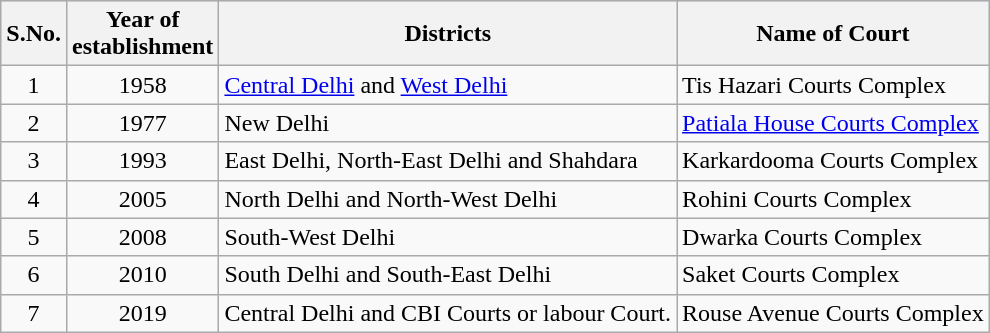<table class="wikitable">
<tr style="background:#cde;">
<th>S.No.</th>
<th>Year of <br> establishment</th>
<th>Districts</th>
<th>Name of Court</th>
</tr>
<tr>
<td align=center>1</td>
<td align=center>1958</td>
<td><a href='#'>Central Delhi</a> and <a href='#'>West Delhi</a></td>
<td>Tis Hazari Courts Complex</td>
</tr>
<tr>
<td align=center>2</td>
<td align=center>1977</td>
<td>New Delhi</td>
<td><a href='#'>Patiala House Courts Complex</a></td>
</tr>
<tr>
<td align=center>3</td>
<td align=center>1993</td>
<td>East Delhi, North-East Delhi and Shahdara</td>
<td>Karkardooma Courts Complex</td>
</tr>
<tr>
<td align=center>4</td>
<td align=center>2005</td>
<td>North Delhi and North-West Delhi</td>
<td>Rohini Courts Complex</td>
</tr>
<tr>
<td align=center>5</td>
<td align=center>2008</td>
<td>South-West Delhi</td>
<td>Dwarka Courts Complex</td>
</tr>
<tr>
<td align=center>6</td>
<td align=center>2010</td>
<td>South Delhi and South-East Delhi</td>
<td>Saket Courts Complex</td>
</tr>
<tr>
<td align=center>7</td>
<td align=center>2019</td>
<td>Central Delhi and CBI Courts or labour Court.</td>
<td>Rouse Avenue Courts Complex</td>
</tr>
</table>
